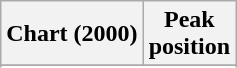<table class="wikitable plainrowheaders sortable" style="text-align:center;">
<tr>
<th scope="col">Chart (2000)</th>
<th scope="col">Peak<br>position</th>
</tr>
<tr>
</tr>
<tr>
</tr>
</table>
